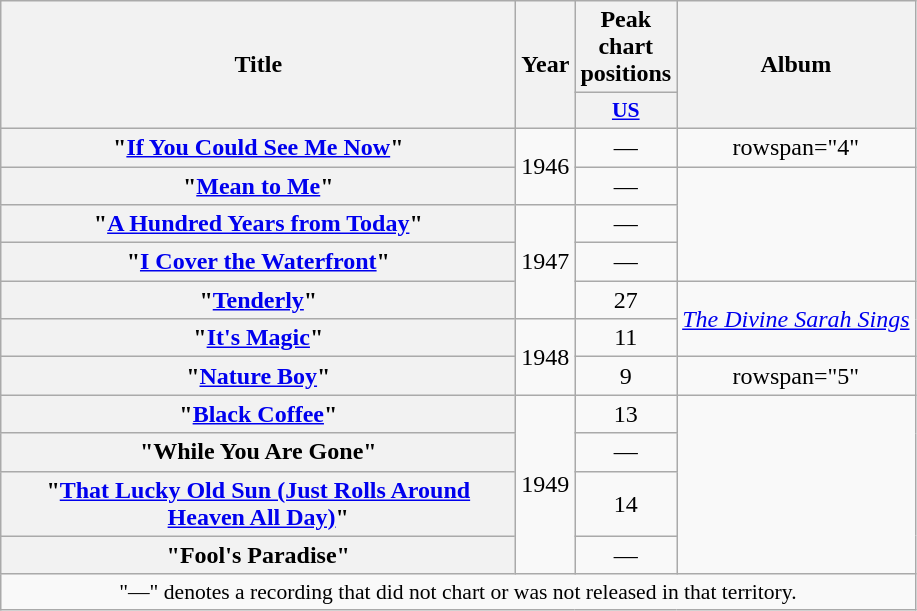<table class="wikitable plainrowheaders" style="text-align:center;">
<tr>
<th scope="col" rowspan="2" style="width:21em;">Title</th>
<th scope="col" rowspan="2">Year</th>
<th scope="col" colspan="1">Peak chart positions</th>
<th scope="col" rowspan="2">Album</th>
</tr>
<tr>
<th scope="col" style="width:3em;font-size:90%;"><a href='#'>US</a><br></th>
</tr>
<tr>
<th scope="row">"<a href='#'>If You Could See Me Now</a>"</th>
<td rowspan="2">1946</td>
<td>—</td>
<td>rowspan="4" </td>
</tr>
<tr>
<th scope="row">"<a href='#'>Mean to Me</a>"</th>
<td>—</td>
</tr>
<tr>
<th scope="row">"<a href='#'>A Hundred Years from Today</a>"</th>
<td rowspan="3">1947</td>
<td>—</td>
</tr>
<tr>
<th scope="row">"<a href='#'>I Cover the Waterfront</a>"</th>
<td>—</td>
</tr>
<tr>
<th scope="row">"<a href='#'>Tenderly</a>"</th>
<td>27</td>
<td rowspan="2"><em><a href='#'>The Divine Sarah Sings</a></em></td>
</tr>
<tr>
<th scope="row">"<a href='#'>It's Magic</a>"</th>
<td rowspan="2">1948</td>
<td>11</td>
</tr>
<tr>
<th scope="row">"<a href='#'>Nature Boy</a>"</th>
<td>9</td>
<td>rowspan="5" </td>
</tr>
<tr>
<th scope="row">"<a href='#'>Black Coffee</a>"</th>
<td rowspan="4">1949</td>
<td>13</td>
</tr>
<tr>
<th scope="row">"While You Are Gone"</th>
<td>—</td>
</tr>
<tr>
<th scope="row">"<a href='#'>That Lucky Old Sun (Just Rolls Around<br>Heaven All Day)</a>"</th>
<td>14</td>
</tr>
<tr>
<th scope="row">"Fool's Paradise"</th>
<td>—</td>
</tr>
<tr>
<td colspan="4" style="font-size:90%">"—" denotes a recording that did not chart or was not released in that territory.</td>
</tr>
</table>
